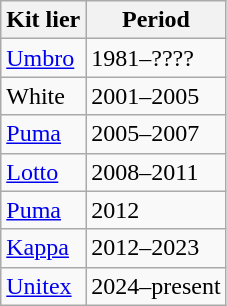<table class="wikitable" style="text-align:left;">
<tr>
<th>Kit lier</th>
<th>Period</th>
</tr>
<tr>
<td align="Left"> <a href='#'>Umbro</a></td>
<td>1981–???? </td>
</tr>
<tr>
<td align="Left"> White</td>
<td>2001–2005 </td>
</tr>
<tr>
<td align="Left"> <a href='#'>Puma</a></td>
<td>2005–2007</td>
</tr>
<tr>
<td align="Left"> <a href='#'>Lotto</a></td>
<td>2008–2011</td>
</tr>
<tr>
<td align="Left"> <a href='#'>Puma</a></td>
<td>2012</td>
</tr>
<tr>
<td align="Left"> <a href='#'>Kappa</a></td>
<td>2012–2023</td>
</tr>
<tr>
<td align="Left"> <a href='#'>Unitex</a></td>
<td>2024–present</td>
</tr>
</table>
